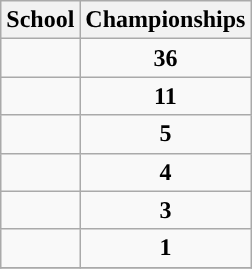<table class="wikitable sortable" style="text-align:center">
<tr>
<th>School</th>
<th>Championships</th>
</tr>
<tr>
<td><strong><a href='#'></a></strong></td>
<td><strong>36</strong></td>
</tr>
<tr>
<td><strong><a href='#'></a></strong></td>
<td><strong>11</strong></td>
</tr>
<tr>
<td><strong><a href='#'></a></strong></td>
<td><strong>5</strong></td>
</tr>
<tr>
<td><strong><a href='#'></a></strong></td>
<td><strong>4</strong></td>
</tr>
<tr>
<td><strong><a href='#'></a></strong></td>
<td><strong>3</strong></td>
</tr>
<tr>
<td><strong><a href='#'></a></strong></td>
<td><strong>1</strong></td>
</tr>
<tr>
</tr>
</table>
